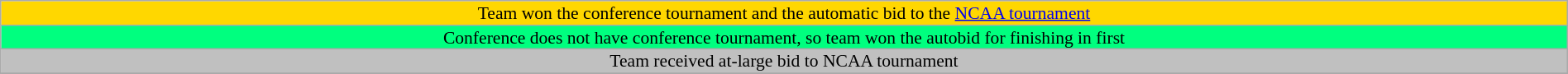<table class="wikitable" width="100%" style="font-size:90%; line-height:90%;">
<tr>
<td align="center" colspan="7" style="background:#FFD700;">Team won the conference tournament and the automatic bid to the <a href='#'>NCAA tournament</a></td>
</tr>
<tr>
<td align="center" colspan="7" style="background:#00FF7F;">Conference does not have conference tournament, so team won the autobid for finishing in first</td>
</tr>
<tr>
<td align="center" colspan="7" style="background:#C0C0C0;">Team received at-large bid to NCAA tournament</td>
</tr>
<tr>
</tr>
</table>
